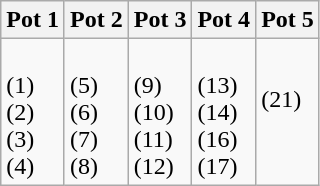<table class="wikitable">
<tr>
<th width=20%>Pot 1</th>
<th width=20%>Pot 2</th>
<th width=20%>Pot 3</th>
<th width=20%>Pot 4</th>
<th width=20%>Pot 5</th>
</tr>
<tr>
<td><br> (1)<br>
 (2)<br>
 (3)<br>
 (4)<br></td>
<td><br> (5)<br>
 (6)<br>
 (7)<br>
 (8)</td>
<td><br> (9)<br>
 (10)<br>
 (11)<br>
 (12)</td>
<td><br> (13)<br>
 (14)<br>
 (16)<br>
 (17)</td>
<td><br>  (21)<br>
<br>
<br>
</td>
</tr>
</table>
